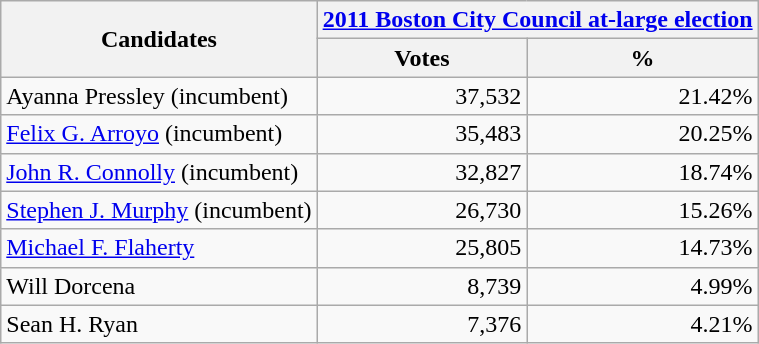<table class=wikitable>
<tr>
<th colspan=1 rowspan=2><strong>Candidates</strong></th>
<th colspan=2><strong><a href='#'>2011 Boston City Council at-large election</a></strong></th>
</tr>
<tr>
<th>Votes</th>
<th>%</th>
</tr>
<tr>
<td>Ayanna Pressley (incumbent)</td>
<td align="right">37,532</td>
<td align="right">21.42%</td>
</tr>
<tr>
<td><a href='#'>Felix G. Arroyo</a> (incumbent)</td>
<td align="right">35,483</td>
<td align="right">20.25%</td>
</tr>
<tr>
<td><a href='#'>John R. Connolly</a> (incumbent)</td>
<td align="right">32,827</td>
<td align="right">18.74%</td>
</tr>
<tr>
<td><a href='#'>Stephen J. Murphy</a> (incumbent)</td>
<td align="right">26,730</td>
<td align="right">15.26%</td>
</tr>
<tr>
<td><a href='#'>Michael F. Flaherty</a></td>
<td align="right">25,805</td>
<td align="right">14.73%</td>
</tr>
<tr>
<td>Will Dorcena</td>
<td align="right">8,739</td>
<td align="right">4.99%</td>
</tr>
<tr>
<td>Sean H. Ryan</td>
<td align="right">7,376</td>
<td align="right">4.21%</td>
</tr>
</table>
